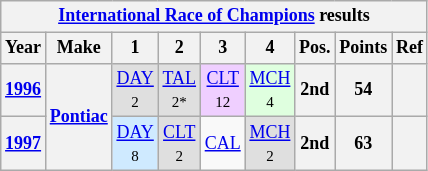<table class="wikitable" style="text-align:center; font-size:75%">
<tr>
<th colspan=9><a href='#'>International Race of Champions</a> results</th>
</tr>
<tr>
<th>Year</th>
<th>Make</th>
<th>1</th>
<th>2</th>
<th>3</th>
<th>4</th>
<th>Pos.</th>
<th>Points</th>
<th>Ref</th>
</tr>
<tr>
<th><a href='#'>1996</a></th>
<th rowspan=2><a href='#'>Pontiac</a></th>
<td style="background:#DFDFDF;"><a href='#'>DAY</a><br><small>2</small></td>
<td style="background:#DFDFDF;"><a href='#'>TAL</a><br><small>2*</small></td>
<td style="background:#EFCFFF;"><a href='#'>CLT</a><br><small>12</small></td>
<td style="background:#DFFFDF;"><a href='#'>MCH</a><br><small>4</small></td>
<th>2nd</th>
<th>54</th>
<th></th>
</tr>
<tr>
<th><a href='#'>1997</a></th>
<td style="background:#CFEAFF;"><a href='#'>DAY</a><br><small>8</small></td>
<td style="background:#DFDFDF;"><a href='#'>CLT</a><br><small>2</small></td>
<td><a href='#'>CAL</a></td>
<td style="background:#DFDFDF;"><a href='#'>MCH</a><br><small>2</small></td>
<th>2nd</th>
<th>63</th>
<th></th>
</tr>
</table>
